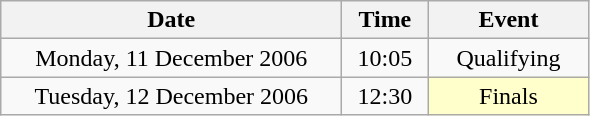<table class = "wikitable" style="text-align:center;">
<tr>
<th width=220>Date</th>
<th width=50>Time</th>
<th width=100>Event</th>
</tr>
<tr>
<td>Monday, 11 December 2006</td>
<td>10:05</td>
<td>Qualifying</td>
</tr>
<tr>
<td>Tuesday, 12 December 2006</td>
<td>12:30</td>
<td bgcolor=ffffcc>Finals</td>
</tr>
</table>
